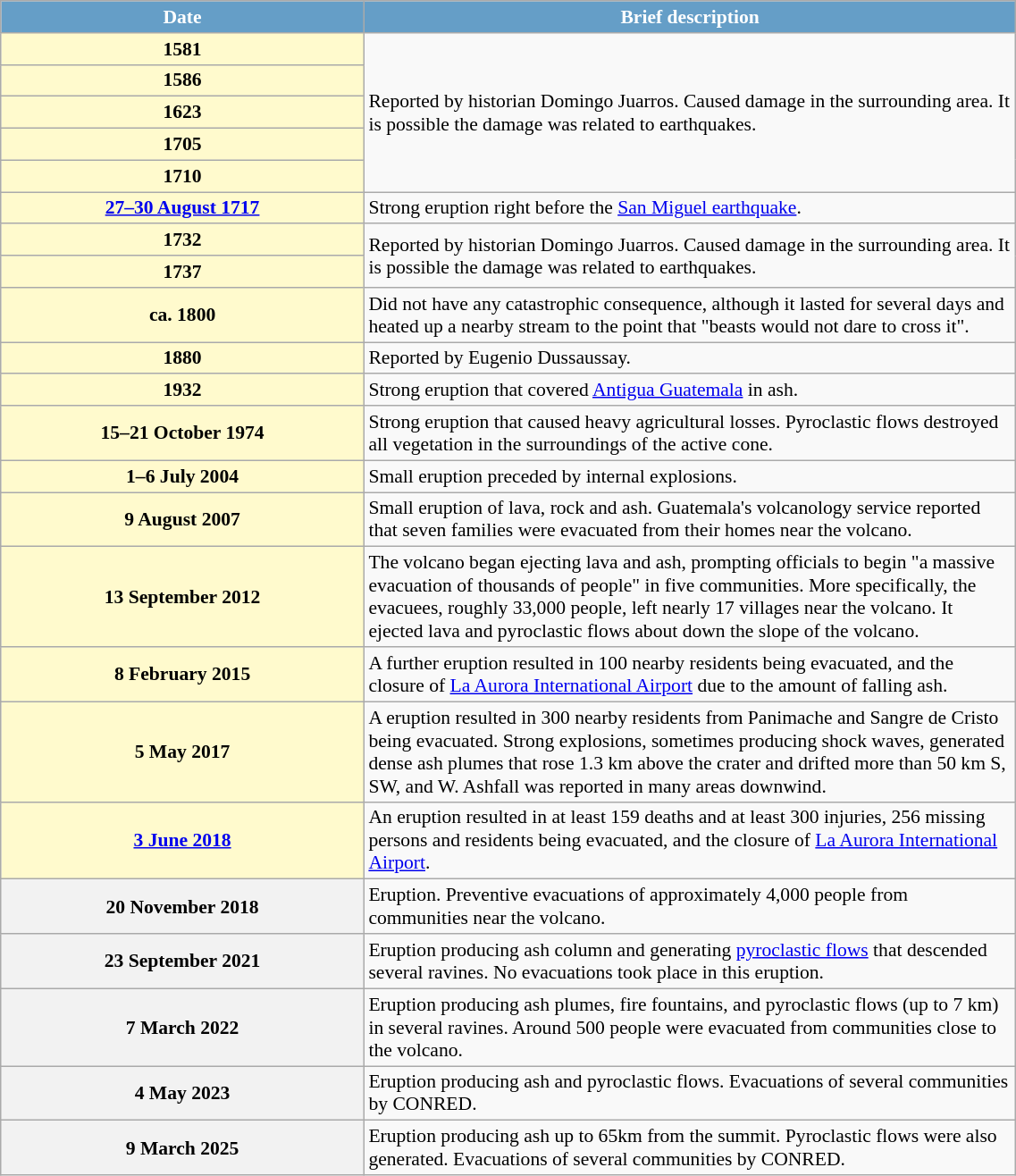<table class="wikitable sortable" width=60% style='font-size:0.9em' align=center>
<tr style="color:white;">
<th style="background:#659ec7;" align=center width=5%><strong>Date</strong></th>
<th style="background:#659ec7;" align=center width=10%><strong>Brief description</strong></th>
</tr>
<tr>
<th style="background:lemonchiffon;">1581</th>
<td rowspan=5>Reported by historian Domingo Juarros. Caused damage in the surrounding area. It is possible the damage was related to earthquakes.</td>
</tr>
<tr>
<th style="background:lemonchiffon;">1586</th>
</tr>
<tr>
<th style="background:lemonchiffon;">1623</th>
</tr>
<tr>
<th style="background:lemonchiffon;">1705</th>
</tr>
<tr>
<th style="background:lemonchiffon;">1710</th>
</tr>
<tr>
<th style="background:lemonchiffon;"><a href='#'>27–30 August 1717</a></th>
<td>Strong eruption right before the <a href='#'>San Miguel earthquake</a>.</td>
</tr>
<tr>
<th style="background:lemonchiffon;">1732</th>
<td rowspan=2>Reported by historian Domingo Juarros. Caused damage in the surrounding area. It is possible the damage was related to earthquakes.</td>
</tr>
<tr>
<th style="background:lemonchiffon;">1737</th>
</tr>
<tr>
<th style="background:lemonchiffon;">ca. 1800</th>
<td>Did not have any catastrophic consequence, although it lasted for several days and heated up a nearby stream to the point that "beasts would not dare to cross it".</td>
</tr>
<tr>
<th style="background:lemonchiffon;">1880</th>
<td>Reported by Eugenio Dussaussay.</td>
</tr>
<tr>
<th style="background:lemonchiffon;">1932</th>
<td>Strong eruption that covered <a href='#'>Antigua Guatemala</a> in ash.</td>
</tr>
<tr>
<th style="background:lemonchiffon;">15–21 October 1974</th>
<td>Strong eruption that caused heavy agricultural losses.  Pyroclastic flows destroyed all vegetation in the surroundings of the active cone.</td>
</tr>
<tr>
<th style="background:lemonchiffon;">1–6 July 2004</th>
<td>Small eruption preceded by internal explosions.</td>
</tr>
<tr>
<th style="background:lemonchiffon;">9 August 2007</th>
<td>Small eruption of lava, rock and ash. Guatemala's volcanology service reported that seven families were evacuated from their homes near the volcano.</td>
</tr>
<tr>
<th style="background:lemonchiffon;">13 September 2012</th>
<td>The volcano began ejecting lava and ash, prompting officials to begin "a massive evacuation of thousands of people" in five communities. More specifically, the evacuees, roughly 33,000 people, left nearly 17 villages near the volcano. It ejected lava and pyroclastic flows about  down the slope of the volcano.</td>
</tr>
<tr>
<th style="background:lemonchiffon;">8 February 2015</th>
<td>A further eruption resulted in 100 nearby residents being evacuated, and the closure of <a href='#'>La Aurora International Airport</a> due to the amount of falling ash.</td>
</tr>
<tr>
<th style="background:lemonchiffon;">5 May 2017</th>
<td>A eruption resulted in 300 nearby residents from Panimache and Sangre de Cristo being evacuated. Strong explosions, sometimes producing shock waves, generated dense ash plumes that rose 1.3 km above the crater and drifted more than 50 km S, SW, and W. Ashfall was reported in many areas downwind.</td>
</tr>
<tr>
<th style="background:lemonchiffon;"><a href='#'>3 June 2018</a></th>
<td>An eruption resulted in at least 159 deaths and at least 300 injuries, 256 missing persons and residents being evacuated, and the closure of <a href='#'>La Aurora International Airport</a>.</td>
</tr>
<tr>
<th>20 November 2018</th>
<td>Eruption. Preventive evacuations of approximately 4,000 people from communities near the volcano.</td>
</tr>
<tr>
<th>23 September 2021</th>
<td>Eruption producing ash column and generating <a href='#'>pyroclastic flows</a> that descended several ravines. No evacuations took place in this eruption.</td>
</tr>
<tr>
<th>7 March 2022</th>
<td>Eruption producing ash plumes, fire fountains, and pyroclastic flows (up to 7 km) in several ravines. Around 500 people were evacuated from communities close to the volcano.</td>
</tr>
<tr>
<th>4 May 2023</th>
<td>Eruption producing ash and pyroclastic flows. Evacuations of several communities by CONRED.</td>
</tr>
<tr>
<th>9 March 2025</th>
<td>Eruption producing ash up to 65km from the summit. Pyroclastic flows were also generated. Evacuations of several communities by CONRED.</td>
</tr>
</table>
